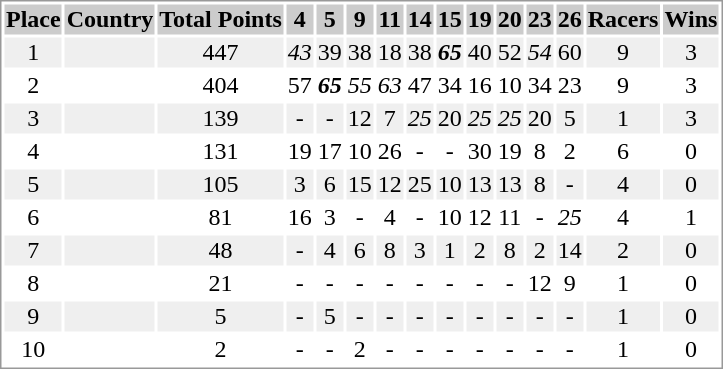<table border="0" style="border: 1px solid #999; background-color:#FFFFFF; text-align:center">
<tr align="center" bgcolor="#CCCCCC">
<th>Place</th>
<th>Country</th>
<th>Total Points</th>
<th>4</th>
<th>5</th>
<th>9</th>
<th>11</th>
<th>14</th>
<th>15</th>
<th>19</th>
<th>20</th>
<th>23</th>
<th>26</th>
<th>Racers</th>
<th>Wins</th>
</tr>
<tr bgcolor="#EFEFEF">
<td>1</td>
<td align="left"></td>
<td>447</td>
<td><em>43</em></td>
<td>39</td>
<td>38</td>
<td>18</td>
<td>38</td>
<td><strong><em>65</em></strong></td>
<td>40</td>
<td>52</td>
<td><em>54</em></td>
<td>60</td>
<td>9</td>
<td>3</td>
</tr>
<tr>
<td>2</td>
<td align="left"></td>
<td>404</td>
<td>57</td>
<td><strong><em>65</em></strong></td>
<td><em>55</em></td>
<td><em>63</em></td>
<td>47</td>
<td>34</td>
<td>16</td>
<td>10</td>
<td>34</td>
<td>23</td>
<td>9</td>
<td>3</td>
</tr>
<tr bgcolor="#EFEFEF">
<td>3</td>
<td align="left"></td>
<td>139</td>
<td>-</td>
<td>-</td>
<td>12</td>
<td>7</td>
<td><em>25</em></td>
<td>20</td>
<td><em>25</em></td>
<td><em>25</em></td>
<td>20</td>
<td>5</td>
<td>1</td>
<td>3</td>
</tr>
<tr>
<td>4</td>
<td align="left"></td>
<td>131</td>
<td>19</td>
<td>17</td>
<td>10</td>
<td>26</td>
<td>-</td>
<td>-</td>
<td>30</td>
<td>19</td>
<td>8</td>
<td>2</td>
<td>6</td>
<td>0</td>
</tr>
<tr bgcolor="#EFEFEF">
<td>5</td>
<td align="left"></td>
<td>105</td>
<td>3</td>
<td>6</td>
<td>15</td>
<td>12</td>
<td>25</td>
<td>10</td>
<td>13</td>
<td>13</td>
<td>8</td>
<td>-</td>
<td>4</td>
<td>0</td>
</tr>
<tr>
<td>6</td>
<td align="left"></td>
<td>81</td>
<td>16</td>
<td>3</td>
<td>-</td>
<td>4</td>
<td>-</td>
<td>10</td>
<td>12</td>
<td>11</td>
<td>-</td>
<td><em>25</em></td>
<td>4</td>
<td>1</td>
</tr>
<tr bgcolor="#EFEFEF">
<td>7</td>
<td align="left"></td>
<td>48</td>
<td>-</td>
<td>4</td>
<td>6</td>
<td>8</td>
<td>3</td>
<td>1</td>
<td>2</td>
<td>8</td>
<td>2</td>
<td>14</td>
<td>2</td>
<td>0</td>
</tr>
<tr>
<td>8</td>
<td align="left"></td>
<td>21</td>
<td>-</td>
<td>-</td>
<td>-</td>
<td>-</td>
<td>-</td>
<td>-</td>
<td>-</td>
<td>-</td>
<td>12</td>
<td>9</td>
<td>1</td>
<td>0</td>
</tr>
<tr bgcolor="#EFEFEF">
<td>9</td>
<td align="left"></td>
<td>5</td>
<td>-</td>
<td>5</td>
<td>-</td>
<td>-</td>
<td>-</td>
<td>-</td>
<td>-</td>
<td>-</td>
<td>-</td>
<td>-</td>
<td>1</td>
<td>0</td>
</tr>
<tr>
<td>10</td>
<td align="left"></td>
<td>2</td>
<td>-</td>
<td>-</td>
<td>2</td>
<td>-</td>
<td>-</td>
<td>-</td>
<td>-</td>
<td>-</td>
<td>-</td>
<td>-</td>
<td>1</td>
<td>0</td>
</tr>
</table>
